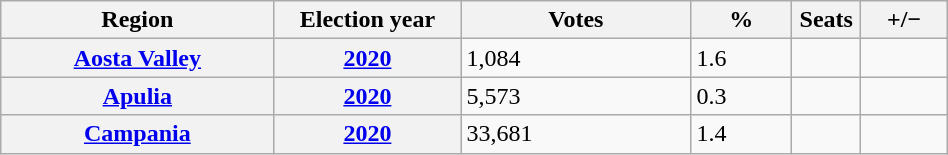<table class=wikitable style="width:50%; border:1px #AAAAFF solid">
<tr>
<th width=19%>Region</th>
<th width=13%>Election year</th>
<th width=16%>Votes</th>
<th width=7%>%</th>
<th width=1%>Seats</th>
<th width=6%>+/−</th>
</tr>
<tr>
<th><a href='#'>Aosta Valley</a></th>
<th><a href='#'>2020</a></th>
<td>1,084</td>
<td>1.6</td>
<td></td>
<td></td>
</tr>
<tr>
<th><a href='#'>Apulia</a></th>
<th><a href='#'>2020</a></th>
<td>5,573</td>
<td>0.3</td>
<td></td>
<td></td>
</tr>
<tr>
<th><a href='#'>Campania</a></th>
<th><a href='#'>2020</a></th>
<td>33,681</td>
<td>1.4</td>
<td></td>
<td></td>
</tr>
</table>
